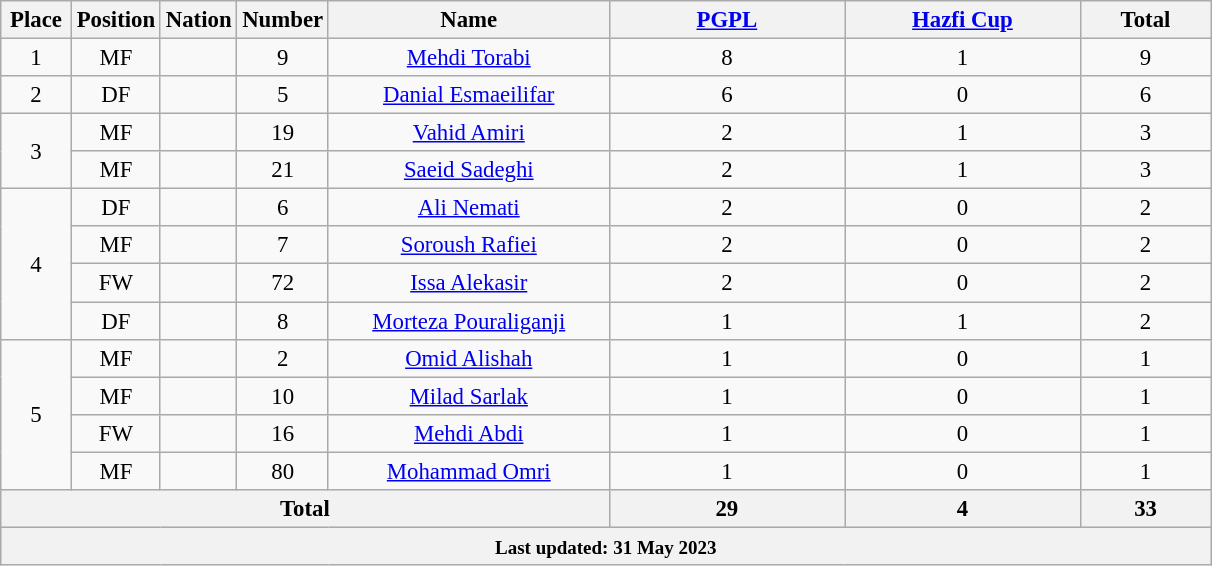<table class="wikitable" style="font-size: 95%; text-align: center;">
<tr>
<th width=40>Place</th>
<th width=40>Position</th>
<th width=40>Nation</th>
<th width=40>Number</th>
<th width=180>Name</th>
<th width=150><a href='#'>PGPL</a></th>
<th width=150><a href='#'>Hazfi Cup</a></th>
<th width=80>Total</th>
</tr>
<tr>
<td>1</td>
<td>MF</td>
<td></td>
<td>9</td>
<td><a href='#'>Mehdi Torabi</a></td>
<td>8</td>
<td>1</td>
<td>9</td>
</tr>
<tr>
<td>2</td>
<td>DF</td>
<td></td>
<td>5</td>
<td><a href='#'>Danial Esmaeilifar</a></td>
<td>6</td>
<td>0</td>
<td>6</td>
</tr>
<tr>
<td rowspan="2">3</td>
<td>MF</td>
<td></td>
<td>19</td>
<td><a href='#'>Vahid Amiri</a></td>
<td>2</td>
<td>1</td>
<td>3</td>
</tr>
<tr>
<td>MF</td>
<td></td>
<td>21</td>
<td><a href='#'>Saeid Sadeghi</a></td>
<td>2</td>
<td>1</td>
<td>3</td>
</tr>
<tr>
<td rowspan="4">4</td>
<td>DF</td>
<td></td>
<td>6</td>
<td><a href='#'>Ali Nemati</a></td>
<td>2</td>
<td>0</td>
<td>2</td>
</tr>
<tr>
<td>MF</td>
<td></td>
<td>7</td>
<td><a href='#'>Soroush Rafiei</a></td>
<td>2</td>
<td>0</td>
<td>2</td>
</tr>
<tr>
<td>FW</td>
<td></td>
<td>72</td>
<td><a href='#'>Issa Alekasir</a></td>
<td>2</td>
<td>0</td>
<td>2</td>
</tr>
<tr>
<td>DF</td>
<td></td>
<td>8</td>
<td><a href='#'>Morteza Pouraliganji</a></td>
<td>1</td>
<td>1</td>
<td>2</td>
</tr>
<tr>
<td rowspan="4">5</td>
<td>MF</td>
<td></td>
<td>2</td>
<td><a href='#'>Omid Alishah</a></td>
<td>1</td>
<td>0</td>
<td>1</td>
</tr>
<tr>
<td>MF</td>
<td></td>
<td>10</td>
<td><a href='#'>Milad Sarlak</a></td>
<td>1</td>
<td>0</td>
<td>1</td>
</tr>
<tr>
<td>FW</td>
<td></td>
<td>16</td>
<td><a href='#'>Mehdi Abdi</a></td>
<td>1</td>
<td>0</td>
<td>1</td>
</tr>
<tr>
<td>MF</td>
<td></td>
<td>80</td>
<td><a href='#'>Mohammad Omri</a></td>
<td>1</td>
<td>0</td>
<td>1</td>
</tr>
<tr>
<th colspan="5">Total</th>
<th>29</th>
<th>4</th>
<th>33</th>
</tr>
<tr style="text-align:left; background:#dcdcdc;">
<th colspan="22"><small>Last updated: 31 May 2023</small></th>
</tr>
</table>
